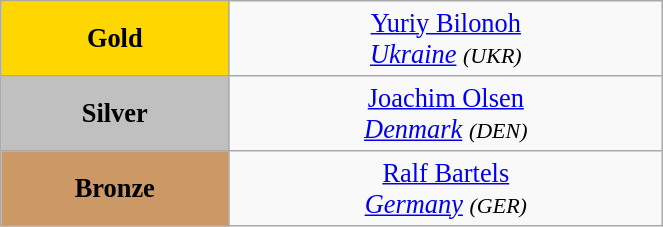<table class="wikitable" style=" text-align:center; font-size:110%;" width="35%">
<tr>
<td bgcolor="gold"><strong>Gold</strong></td>
<td> <a href='#'>Yuriy Bilonoh</a><br><em><a href='#'>Ukraine</a> <small>(UKR)</small></em></td>
</tr>
<tr>
<td bgcolor="silver"><strong>Silver</strong></td>
<td> <a href='#'>Joachim Olsen</a><br><em><a href='#'>Denmark</a> <small>(DEN)</small></em></td>
</tr>
<tr>
<td bgcolor="CC9966"><strong>Bronze</strong></td>
<td> <a href='#'>Ralf Bartels</a><br><em><a href='#'>Germany</a> <small>(GER)</small></em></td>
</tr>
</table>
